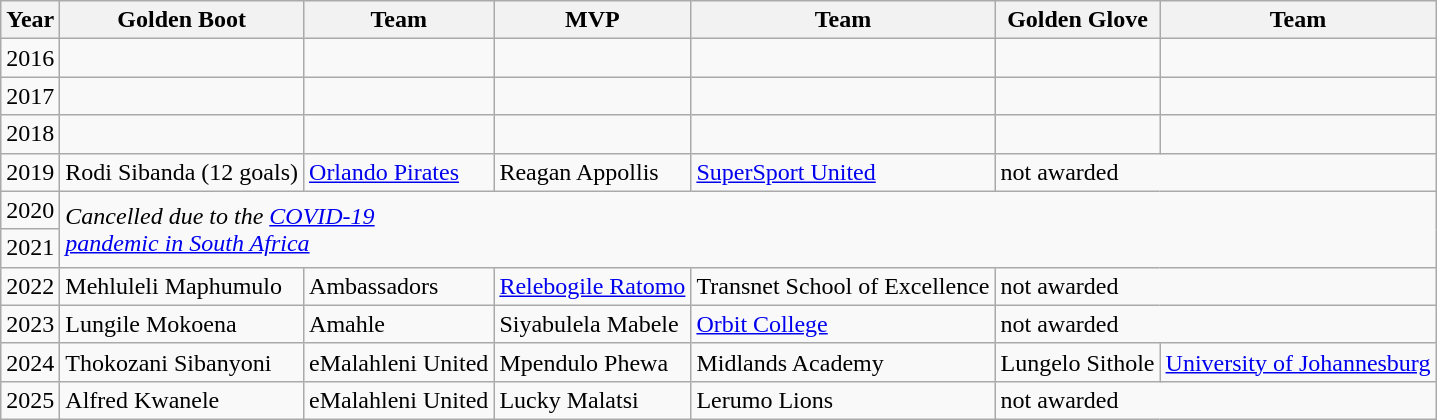<table class="wikitable">
<tr>
<th>Year</th>
<th>Golden Boot</th>
<th>Team</th>
<th>MVP</th>
<th>Team</th>
<th>Golden Glove</th>
<th>Team</th>
</tr>
<tr>
<td>2016</td>
<td></td>
<td></td>
<td></td>
<td></td>
<td></td>
<td></td>
</tr>
<tr>
<td>2017</td>
<td></td>
<td></td>
<td></td>
<td></td>
<td></td>
<td></td>
</tr>
<tr>
<td>2018</td>
<td></td>
<td></td>
<td></td>
<td></td>
<td></td>
<td></td>
</tr>
<tr>
<td>2019</td>
<td>Rodi Sibanda (12 goals)</td>
<td><a href='#'>Orlando Pirates</a></td>
<td>Reagan Appollis</td>
<td><a href='#'>SuperSport United</a></td>
<td colspan="2">not awarded</td>
</tr>
<tr>
<td>2020</td>
<td colspan="6" rowspan="2"><em>Cancelled due to the <a href='#'>COVID-19</a></em><br><em><a href='#'>pandemic in South Africa</a></em></td>
</tr>
<tr>
<td>2021</td>
</tr>
<tr>
<td>2022</td>
<td>Mehluleli Maphumulo</td>
<td>Ambassadors</td>
<td><a href='#'>Relebogile Ratomo</a></td>
<td>Transnet School of Excellence</td>
<td colspan="2">not awarded</td>
</tr>
<tr>
<td>2023</td>
<td>Lungile Mokoena</td>
<td>Amahle</td>
<td>Siyabulela Mabele</td>
<td><a href='#'>Orbit College</a></td>
<td colspan="2">not awarded</td>
</tr>
<tr>
<td>2024</td>
<td>Thokozani Sibanyoni</td>
<td>eMalahleni United</td>
<td>Mpendulo Phewa</td>
<td>Midlands Academy</td>
<td>Lungelo Sithole</td>
<td><a href='#'>University of Johannesburg</a></td>
</tr>
<tr>
<td>2025</td>
<td>Alfred Kwanele</td>
<td>eMalahleni United</td>
<td>Lucky Malatsi</td>
<td>Lerumo Lions</td>
<td colspan="2">not awarded</td>
</tr>
</table>
